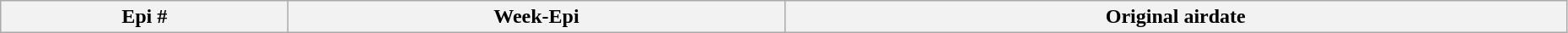<table class="wikitable plainrowheaders" style="width:98%;">
<tr>
<th>Epi #</th>
<th>Week-Epi</th>
<th>Original airdate<br>



</th>
</tr>
</table>
